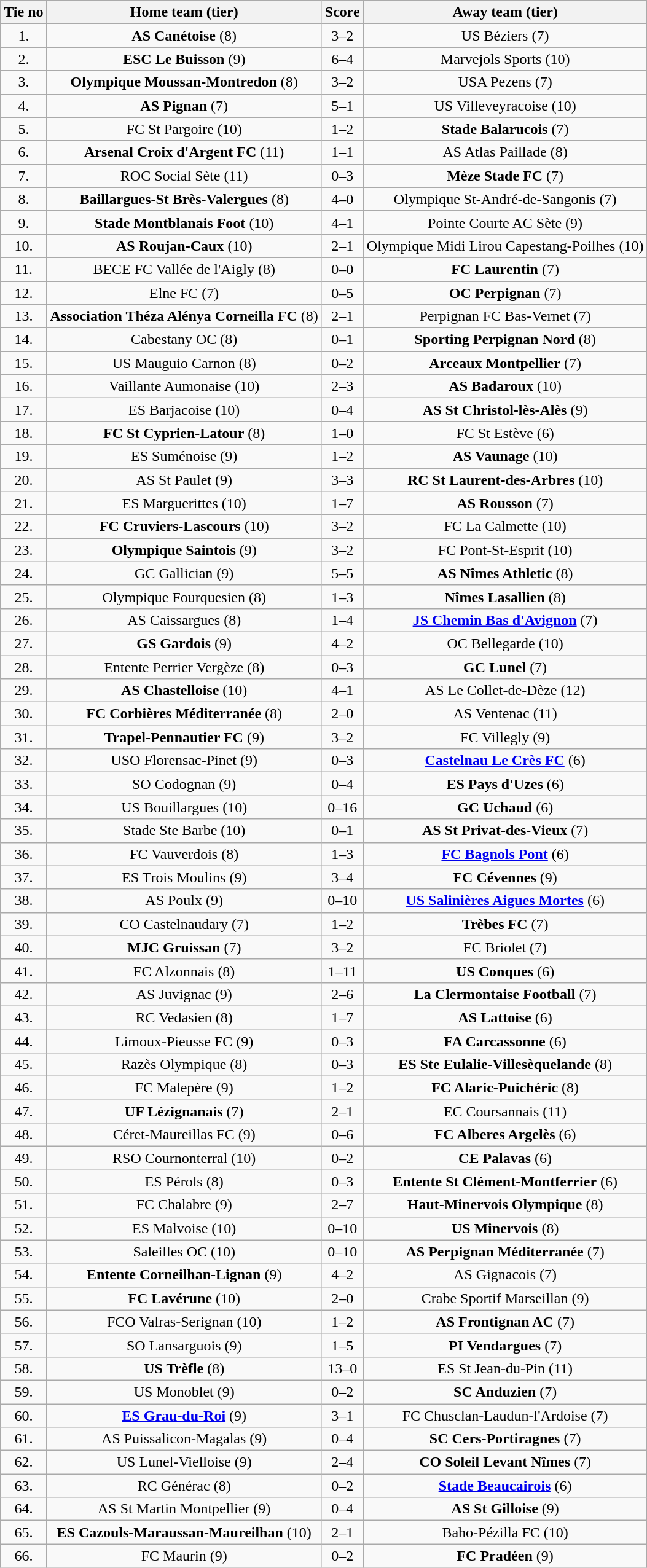<table class="wikitable" style="text-align: center">
<tr>
<th>Tie no</th>
<th>Home team (tier)</th>
<th>Score</th>
<th>Away team (tier)</th>
</tr>
<tr>
<td>1.</td>
<td><strong>AS Canétoise</strong> (8)</td>
<td>3–2</td>
<td>US Béziers (7)</td>
</tr>
<tr>
<td>2.</td>
<td><strong>ESC Le Buisson</strong> (9)</td>
<td>6–4 </td>
<td>Marvejols Sports (10)</td>
</tr>
<tr>
<td>3.</td>
<td><strong>Olympique Moussan-Montredon</strong> (8)</td>
<td>3–2</td>
<td>USA Pezens (7)</td>
</tr>
<tr>
<td>4.</td>
<td><strong>AS Pignan</strong> (7)</td>
<td>5–1</td>
<td>US Villeveyracoise (10)</td>
</tr>
<tr>
<td>5.</td>
<td>FC St Pargoire (10)</td>
<td>1–2</td>
<td><strong>Stade Balarucois</strong> (7)</td>
</tr>
<tr>
<td>6.</td>
<td><strong>Arsenal Croix d'Argent FC</strong> (11)</td>
<td>1–1 </td>
<td>AS Atlas Paillade (8)</td>
</tr>
<tr>
<td>7.</td>
<td>ROC Social Sète (11)</td>
<td>0–3</td>
<td><strong>Mèze Stade FC</strong> (7)</td>
</tr>
<tr>
<td>8.</td>
<td><strong>Baillargues-St Brès-Valergues</strong> (8)</td>
<td>4–0</td>
<td>Olympique St-André-de-Sangonis (7)</td>
</tr>
<tr>
<td>9.</td>
<td><strong>Stade Montblanais Foot</strong> (10)</td>
<td>4–1</td>
<td>Pointe Courte AC Sète (9)</td>
</tr>
<tr>
<td>10.</td>
<td><strong>AS Roujan-Caux</strong> (10)</td>
<td>2–1</td>
<td>Olympique Midi Lirou Capestang-Poilhes (10)</td>
</tr>
<tr>
<td>11.</td>
<td>BECE FC Vallée de l'Aigly (8)</td>
<td>0–0 </td>
<td><strong>FC Laurentin</strong> (7)</td>
</tr>
<tr>
<td>12.</td>
<td>Elne FC (7)</td>
<td>0–5</td>
<td><strong>OC Perpignan</strong> (7)</td>
</tr>
<tr>
<td>13.</td>
<td><strong>Association Théza Alénya Corneilla FC</strong> (8)</td>
<td>2–1 </td>
<td>Perpignan FC Bas-Vernet (7)</td>
</tr>
<tr>
<td>14.</td>
<td>Cabestany OC (8)</td>
<td>0–1</td>
<td><strong>Sporting Perpignan Nord</strong> (8)</td>
</tr>
<tr>
<td>15.</td>
<td>US Mauguio Carnon (8)</td>
<td>0–2</td>
<td><strong>Arceaux Montpellier</strong> (7)</td>
</tr>
<tr>
<td>16.</td>
<td>Vaillante Aumonaise (10)</td>
<td>2–3 </td>
<td><strong>AS Badaroux</strong> (10)</td>
</tr>
<tr>
<td>17.</td>
<td>ES Barjacoise (10)</td>
<td>0–4</td>
<td><strong>AS St Christol-lès-Alès</strong> (9)</td>
</tr>
<tr>
<td>18.</td>
<td><strong>FC St Cyprien-Latour</strong> (8)</td>
<td>1–0</td>
<td>FC St Estève (6)</td>
</tr>
<tr>
<td>19.</td>
<td>ES Suménoise (9)</td>
<td>1–2 </td>
<td><strong>AS Vaunage</strong> (10)</td>
</tr>
<tr>
<td>20.</td>
<td>AS St Paulet (9)</td>
<td>3–3 </td>
<td><strong>RC St Laurent-des-Arbres</strong> (10)</td>
</tr>
<tr>
<td>21.</td>
<td>ES Marguerittes (10)</td>
<td>1–7</td>
<td><strong>AS Rousson</strong> (7)</td>
</tr>
<tr>
<td>22.</td>
<td><strong>FC Cruviers-Lascours</strong> (10)</td>
<td>3–2</td>
<td>FC La Calmette (10)</td>
</tr>
<tr>
<td>23.</td>
<td><strong>Olympique Saintois</strong> (9)</td>
<td>3–2</td>
<td>FC Pont-St-Esprit (10)</td>
</tr>
<tr>
<td>24.</td>
<td>GC Gallician (9)</td>
<td>5–5 </td>
<td><strong>AS Nîmes Athletic</strong> (8)</td>
</tr>
<tr>
<td>25.</td>
<td>Olympique Fourquesien (8)</td>
<td>1–3</td>
<td><strong>Nîmes Lasallien</strong> (8)</td>
</tr>
<tr>
<td>26.</td>
<td>AS Caissargues (8)</td>
<td>1–4</td>
<td><strong><a href='#'>JS Chemin Bas d'Avignon</a></strong> (7)</td>
</tr>
<tr>
<td>27.</td>
<td><strong>GS Gardois</strong> (9)</td>
<td>4–2</td>
<td>OC Bellegarde (10)</td>
</tr>
<tr>
<td>28.</td>
<td>Entente Perrier Vergèze (8)</td>
<td>0–3</td>
<td><strong>GC Lunel</strong> (7)</td>
</tr>
<tr>
<td>29.</td>
<td><strong>AS Chastelloise</strong> (10)</td>
<td>4–1</td>
<td>AS Le Collet-de-Dèze (12)</td>
</tr>
<tr>
<td>30.</td>
<td><strong>FC Corbières Méditerranée</strong> (8)</td>
<td>2–0</td>
<td>AS Ventenac (11)</td>
</tr>
<tr>
<td>31.</td>
<td><strong>Trapel-Pennautier FC</strong> (9)</td>
<td>3–2</td>
<td>FC Villegly (9)</td>
</tr>
<tr>
<td>32.</td>
<td>USO Florensac-Pinet (9)</td>
<td>0–3</td>
<td><strong><a href='#'>Castelnau Le Crès FC</a></strong> (6)</td>
</tr>
<tr>
<td>33.</td>
<td>SO Codognan (9)</td>
<td>0–4</td>
<td><strong>ES Pays d'Uzes</strong> (6)</td>
</tr>
<tr>
<td>34.</td>
<td>US Bouillargues (10)</td>
<td>0–16</td>
<td><strong>GC Uchaud</strong> (6)</td>
</tr>
<tr>
<td>35.</td>
<td>Stade Ste Barbe (10)</td>
<td>0–1</td>
<td><strong>AS St Privat-des-Vieux</strong> (7)</td>
</tr>
<tr>
<td>36.</td>
<td>FC Vauverdois (8)</td>
<td>1–3</td>
<td><strong><a href='#'>FC Bagnols Pont</a></strong> (6)</td>
</tr>
<tr>
<td>37.</td>
<td>ES Trois Moulins (9)</td>
<td>3–4</td>
<td><strong>FC Cévennes</strong> (9)</td>
</tr>
<tr>
<td>38.</td>
<td>AS Poulx (9)</td>
<td>0–10</td>
<td><strong><a href='#'>US Salinières Aigues Mortes</a></strong> (6)</td>
</tr>
<tr>
<td>39.</td>
<td>CO Castelnaudary (7)</td>
<td>1–2 </td>
<td><strong>Trèbes FC</strong> (7)</td>
</tr>
<tr>
<td>40.</td>
<td><strong>MJC Gruissan</strong> (7)</td>
<td>3–2</td>
<td>FC Briolet (7)</td>
</tr>
<tr>
<td>41.</td>
<td>FC Alzonnais (8)</td>
<td>1–11</td>
<td><strong>US Conques</strong> (6)</td>
</tr>
<tr>
<td>42.</td>
<td>AS Juvignac (9)</td>
<td>2–6</td>
<td><strong>La Clermontaise Football</strong> (7)</td>
</tr>
<tr>
<td>43.</td>
<td>RC Vedasien (8)</td>
<td>1–7</td>
<td><strong>AS Lattoise</strong> (6)</td>
</tr>
<tr>
<td>44.</td>
<td>Limoux-Pieusse FC (9)</td>
<td>0–3</td>
<td><strong>FA Carcassonne</strong> (6)</td>
</tr>
<tr>
<td>45.</td>
<td>Razès Olympique (8)</td>
<td>0–3</td>
<td><strong>ES Ste Eulalie-Villesèquelande</strong> (8)</td>
</tr>
<tr>
<td>46.</td>
<td>FC Malepère (9)</td>
<td>1–2</td>
<td><strong>FC Alaric-Puichéric</strong> (8)</td>
</tr>
<tr>
<td>47.</td>
<td><strong>UF Lézignanais</strong> (7)</td>
<td>2–1</td>
<td>EC Coursannais (11)</td>
</tr>
<tr>
<td>48.</td>
<td>Céret-Maureillas FC (9)</td>
<td>0–6</td>
<td><strong>FC Alberes Argelès</strong> (6)</td>
</tr>
<tr>
<td>49.</td>
<td>RSO Cournonterral (10)</td>
<td>0–2</td>
<td><strong>CE Palavas</strong> (6)</td>
</tr>
<tr>
<td>50.</td>
<td>ES Pérols (8)</td>
<td>0–3</td>
<td><strong>Entente St Clément-Montferrier</strong> (6)</td>
</tr>
<tr>
<td>51.</td>
<td>FC Chalabre (9)</td>
<td>2–7</td>
<td><strong>Haut-Minervois Olympique</strong> (8)</td>
</tr>
<tr>
<td>52.</td>
<td>ES Malvoise (10)</td>
<td>0–10</td>
<td><strong>US Minervois</strong> (8)</td>
</tr>
<tr>
<td>53.</td>
<td>Saleilles OC (10)</td>
<td>0–10</td>
<td><strong>AS Perpignan Méditerranée</strong> (7)</td>
</tr>
<tr>
<td>54.</td>
<td><strong>Entente Corneilhan-Lignan</strong> (9)</td>
<td>4–2</td>
<td>AS Gignacois (7)</td>
</tr>
<tr>
<td>55.</td>
<td><strong>FC Lavérune</strong> (10)</td>
<td>2–0</td>
<td>Crabe Sportif Marseillan (9)</td>
</tr>
<tr>
<td>56.</td>
<td>FCO Valras-Serignan (10)</td>
<td>1–2</td>
<td><strong>AS Frontignan AC</strong> (7)</td>
</tr>
<tr>
<td>57.</td>
<td>SO Lansarguois (9)</td>
<td>1–5</td>
<td><strong>PI Vendargues</strong> (7)</td>
</tr>
<tr>
<td>58.</td>
<td><strong>US Trèfle</strong> (8)</td>
<td>13–0</td>
<td>ES St Jean-du-Pin (11)</td>
</tr>
<tr>
<td>59.</td>
<td>US Monoblet (9)</td>
<td>0–2</td>
<td><strong>SC Anduzien</strong> (7)</td>
</tr>
<tr>
<td>60.</td>
<td><strong><a href='#'>ES Grau-du-Roi</a></strong> (9)</td>
<td>3–1 </td>
<td>FC Chusclan-Laudun-l'Ardoise (7)</td>
</tr>
<tr>
<td>61.</td>
<td>AS Puissalicon-Magalas (9)</td>
<td>0–4</td>
<td><strong>SC Cers-Portiragnes</strong> (7)</td>
</tr>
<tr>
<td>62.</td>
<td>US Lunel-Vielloise (9)</td>
<td>2–4 </td>
<td><strong>CO Soleil Levant Nîmes</strong> (7)</td>
</tr>
<tr>
<td>63.</td>
<td>RC Générac (8)</td>
<td>0–2</td>
<td><strong><a href='#'>Stade Beaucairois</a></strong> (6)</td>
</tr>
<tr>
<td>64.</td>
<td>AS St Martin Montpellier (9)</td>
<td>0–4</td>
<td><strong>AS St Gilloise</strong> (9)</td>
</tr>
<tr>
<td>65.</td>
<td><strong>ES Cazouls-Maraussan-Maureilhan</strong> (10)</td>
<td>2–1</td>
<td>Baho-Pézilla FC (10)</td>
</tr>
<tr>
<td>66.</td>
<td>FC Maurin (9)</td>
<td>0–2</td>
<td><strong>FC Pradéen</strong> (9)</td>
</tr>
</table>
